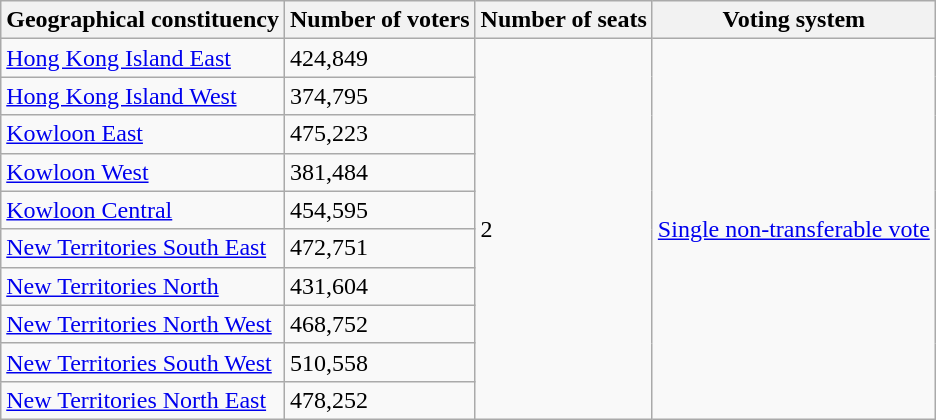<table class="wikitable sortable">
<tr>
<th>Geographical constituency</th>
<th>Number of voters</th>
<th>Number of seats</th>
<th>Voting system</th>
</tr>
<tr>
<td><a href='#'>Hong Kong Island East</a></td>
<td>424,849</td>
<td rowspan="10">2</td>
<td rowspan="10"><a href='#'>Single non-transferable vote</a></td>
</tr>
<tr>
<td><a href='#'>Hong Kong Island West</a></td>
<td>374,795</td>
</tr>
<tr>
<td><a href='#'>Kowloon East</a></td>
<td>475,223</td>
</tr>
<tr>
<td><a href='#'>Kowloon West</a></td>
<td>381,484</td>
</tr>
<tr>
<td><a href='#'>Kowloon Central</a></td>
<td>454,595</td>
</tr>
<tr>
<td><a href='#'>New Territories South East</a></td>
<td>472,751</td>
</tr>
<tr>
<td><a href='#'>New Territories North</a></td>
<td>431,604</td>
</tr>
<tr>
<td><a href='#'>New Territories North West</a></td>
<td>468,752</td>
</tr>
<tr>
<td><a href='#'>New Territories South West</a></td>
<td>510,558</td>
</tr>
<tr>
<td><a href='#'>New Territories North East</a></td>
<td>478,252</td>
</tr>
</table>
